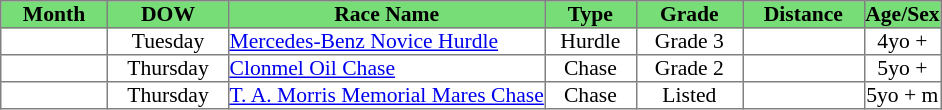<table class = "sortable" | border="1" cellpadding="0" style="border-collapse: collapse; font-size:90%">
<tr bgcolor="#77dd77" align="center">
<th style="width:70px">Month</th>
<th style="width:80px">DOW</th>
<th>Race Name</th>
<th style="width:60px">Type</th>
<th style="width:70px"><strong>Grade</strong></th>
<th style="width:80px">Distance</th>
<th style="width:50px">Age/Sex</th>
</tr>
<tr>
<td style="text-align:center"></td>
<td style="text-align:center">Tuesday</td>
<td><a href='#'>Mercedes-Benz Novice Hurdle</a></td>
<td style="text-align:center">Hurdle</td>
<td style="text-align:center">Grade 3</td>
<td style="text-align:center"></td>
<td style="text-align:center">4yo +</td>
</tr>
<tr>
<td style="text-align:center"></td>
<td style="text-align:center">Thursday</td>
<td><a href='#'>Clonmel Oil Chase</a></td>
<td style="text-align:center">Chase</td>
<td style="text-align:center">Grade 2</td>
<td style="text-align:center"></td>
<td style="text-align:center">5yo +</td>
</tr>
<tr>
<td style="text-align:center"></td>
<td style="text-align:center">Thursday</td>
<td><a href='#'>T. A. Morris Memorial Mares Chase</a></td>
<td style="text-align:center">Chase</td>
<td style="text-align:center">Listed</td>
<td style="text-align:center"></td>
<td style="text-align:center">5yo + m</td>
</tr>
</table>
